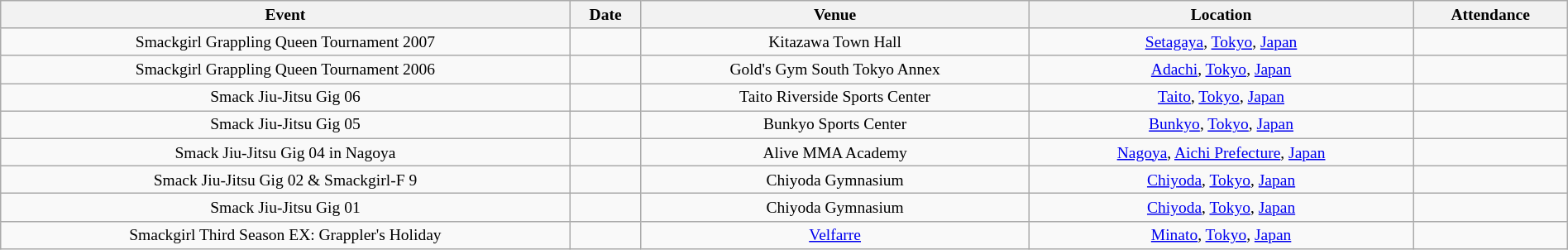<table class="wikitable sortable" border="1" style="font-size:small; text-align:center; width:100%">
<tr>
<th>Event</th>
<th>Date</th>
<th>Venue</th>
<th>Location</th>
<th>Attendance</th>
</tr>
<tr>
<td>Smackgirl Grappling Queen Tournament 2007</td>
<td></td>
<td>Kitazawa Town Hall</td>
<td><a href='#'>Setagaya</a>, <a href='#'>Tokyo</a>, <a href='#'>Japan</a></td>
<td></td>
</tr>
<tr>
<td>Smackgirl Grappling Queen Tournament 2006</td>
<td></td>
<td>Gold's Gym South Tokyo Annex</td>
<td><a href='#'>Adachi</a>, <a href='#'>Tokyo</a>, <a href='#'>Japan</a></td>
<td></td>
</tr>
<tr>
<td>Smack Jiu-Jitsu Gig 06</td>
<td></td>
<td>Taito Riverside Sports Center</td>
<td><a href='#'>Taito</a>, <a href='#'>Tokyo</a>, <a href='#'>Japan</a></td>
<td></td>
</tr>
<tr>
<td>Smack Jiu-Jitsu Gig 05</td>
<td></td>
<td>Bunkyo Sports Center</td>
<td><a href='#'>Bunkyo</a>, <a href='#'>Tokyo</a>, <a href='#'>Japan</a></td>
<td></td>
</tr>
<tr>
<td>Smack Jiu-Jitsu Gig 04 in Nagoya</td>
<td></td>
<td>Alive MMA Academy</td>
<td><a href='#'>Nagoya</a>, <a href='#'>Aichi Prefecture</a>, <a href='#'>Japan</a></td>
<td></td>
</tr>
<tr>
<td>Smack Jiu-Jitsu Gig 02 & Smackgirl-F 9</td>
<td></td>
<td>Chiyoda Gymnasium</td>
<td><a href='#'>Chiyoda</a>, <a href='#'>Tokyo</a>, <a href='#'>Japan</a></td>
<td></td>
</tr>
<tr>
<td>Smack Jiu-Jitsu Gig 01</td>
<td></td>
<td>Chiyoda Gymnasium</td>
<td><a href='#'>Chiyoda</a>, <a href='#'>Tokyo</a>, <a href='#'>Japan</a></td>
<td></td>
</tr>
<tr>
<td>Smackgirl Third Season EX: Grappler's Holiday</td>
<td></td>
<td><a href='#'>Velfarre</a></td>
<td><a href='#'>Minato</a>, <a href='#'>Tokyo</a>, <a href='#'>Japan</a></td>
<td></td>
</tr>
</table>
